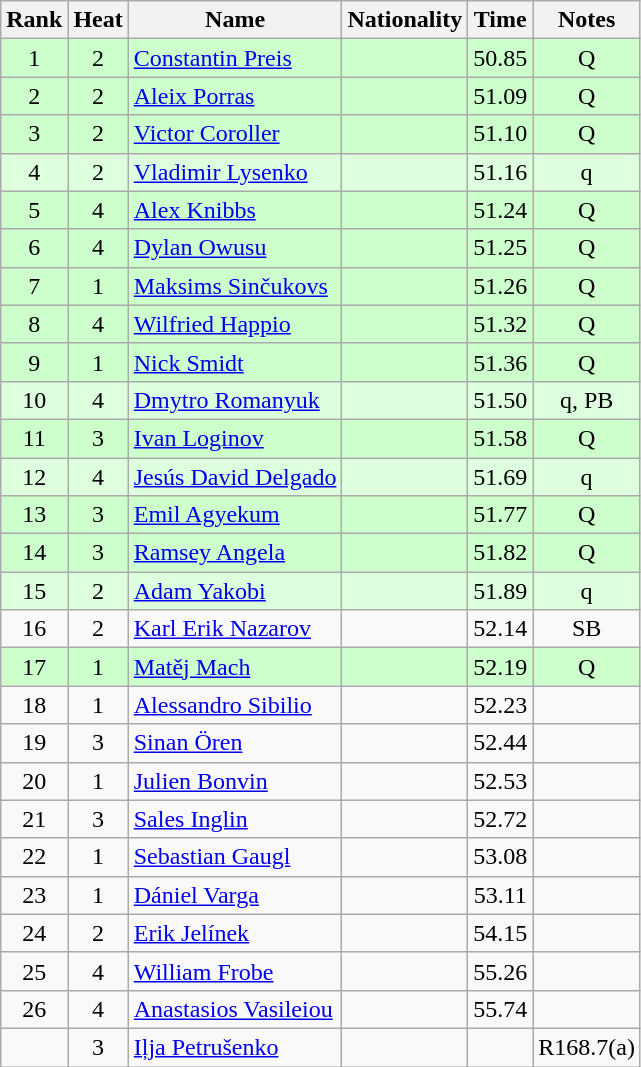<table class="wikitable sortable" style="text-align:center">
<tr>
<th>Rank</th>
<th>Heat</th>
<th>Name</th>
<th>Nationality</th>
<th>Time</th>
<th>Notes</th>
</tr>
<tr bgcolor=ccffcc>
<td>1</td>
<td>2</td>
<td align=left><a href='#'>Constantin Preis</a></td>
<td align=left></td>
<td>50.85</td>
<td>Q</td>
</tr>
<tr bgcolor=ccffcc>
<td>2</td>
<td>2</td>
<td align=left><a href='#'>Aleix Porras</a></td>
<td align=left></td>
<td>51.09</td>
<td>Q</td>
</tr>
<tr bgcolor=ccffcc>
<td>3</td>
<td>2</td>
<td align=left><a href='#'>Victor Coroller</a></td>
<td align=left></td>
<td>51.10</td>
<td>Q</td>
</tr>
<tr bgcolor=ddffdd>
<td>4</td>
<td>2</td>
<td align=left><a href='#'>Vladimir Lysenko</a></td>
<td align=left></td>
<td>51.16</td>
<td>q</td>
</tr>
<tr bgcolor=ccffcc>
<td>5</td>
<td>4</td>
<td align=left><a href='#'>Alex Knibbs</a></td>
<td align=left></td>
<td>51.24</td>
<td>Q</td>
</tr>
<tr bgcolor=ccffcc>
<td>6</td>
<td>4</td>
<td align=left><a href='#'>Dylan Owusu</a></td>
<td align=left></td>
<td>51.25</td>
<td>Q</td>
</tr>
<tr bgcolor=ccffcc>
<td>7</td>
<td>1</td>
<td align=left><a href='#'>Maksims Sinčukovs</a></td>
<td align=left></td>
<td>51.26</td>
<td>Q</td>
</tr>
<tr bgcolor=ccffcc>
<td>8</td>
<td>4</td>
<td align=left><a href='#'>Wilfried Happio</a></td>
<td align=left></td>
<td>51.32</td>
<td>Q</td>
</tr>
<tr bgcolor=ccffcc>
<td>9</td>
<td>1</td>
<td align=left><a href='#'>Nick Smidt</a></td>
<td align=left></td>
<td>51.36</td>
<td>Q</td>
</tr>
<tr bgcolor=ddffdd>
<td>10</td>
<td>4</td>
<td align=left><a href='#'>Dmytro Romanyuk</a></td>
<td align=left></td>
<td>51.50</td>
<td>q, PB</td>
</tr>
<tr bgcolor=ccffcc>
<td>11</td>
<td>3</td>
<td align=left><a href='#'>Ivan Loginov</a></td>
<td align=left></td>
<td>51.58</td>
<td>Q</td>
</tr>
<tr bgcolor=ddffdd>
<td>12</td>
<td>4</td>
<td align=left><a href='#'>Jesús David Delgado</a></td>
<td align=left></td>
<td>51.69</td>
<td>q</td>
</tr>
<tr bgcolor=ccffcc>
<td>13</td>
<td>3</td>
<td align=left><a href='#'>Emil Agyekum</a></td>
<td align=left></td>
<td>51.77</td>
<td>Q</td>
</tr>
<tr bgcolor=ccffcc>
<td>14</td>
<td>3</td>
<td align=left><a href='#'>Ramsey Angela</a></td>
<td align=left></td>
<td>51.82</td>
<td>Q</td>
</tr>
<tr bgcolor=ddffdd>
<td>15</td>
<td>2</td>
<td align=left><a href='#'>Adam Yakobi</a></td>
<td align=left></td>
<td>51.89</td>
<td>q</td>
</tr>
<tr>
<td>16</td>
<td>2</td>
<td align=left><a href='#'>Karl Erik Nazarov</a></td>
<td align=left></td>
<td>52.14</td>
<td>SB</td>
</tr>
<tr bgcolor=ccffcc>
<td>17</td>
<td>1</td>
<td align=left><a href='#'>Matěj Mach</a></td>
<td align=left></td>
<td>52.19</td>
<td>Q</td>
</tr>
<tr>
<td>18</td>
<td>1</td>
<td align=left><a href='#'>Alessandro Sibilio</a></td>
<td align=left></td>
<td>52.23</td>
<td></td>
</tr>
<tr>
<td>19</td>
<td>3</td>
<td align=left><a href='#'>Sinan Ören</a></td>
<td align=left></td>
<td>52.44</td>
<td></td>
</tr>
<tr>
<td>20</td>
<td>1</td>
<td align=left><a href='#'>Julien Bonvin</a></td>
<td align=left></td>
<td>52.53</td>
<td></td>
</tr>
<tr>
<td>21</td>
<td>3</td>
<td align=left><a href='#'>Sales Inglin</a></td>
<td align=left></td>
<td>52.72</td>
<td></td>
</tr>
<tr>
<td>22</td>
<td>1</td>
<td align=left><a href='#'>Sebastian Gaugl</a></td>
<td align=left></td>
<td>53.08</td>
<td></td>
</tr>
<tr>
<td>23</td>
<td>1</td>
<td align=left><a href='#'>Dániel Varga</a></td>
<td align=left></td>
<td>53.11</td>
<td></td>
</tr>
<tr>
<td>24</td>
<td>2</td>
<td align=left><a href='#'>Erik Jelínek</a></td>
<td align=left></td>
<td>54.15</td>
<td></td>
</tr>
<tr>
<td>25</td>
<td>4</td>
<td align=left><a href='#'>William Frobe</a></td>
<td align=left></td>
<td>55.26</td>
<td></td>
</tr>
<tr>
<td>26</td>
<td>4</td>
<td align=left><a href='#'>Anastasios Vasileiou</a></td>
<td align=left></td>
<td>55.74</td>
<td></td>
</tr>
<tr>
<td></td>
<td>3</td>
<td align=left><a href='#'>Iļja Petrušenko</a></td>
<td align=left></td>
<td></td>
<td>R168.7(a)</td>
</tr>
</table>
